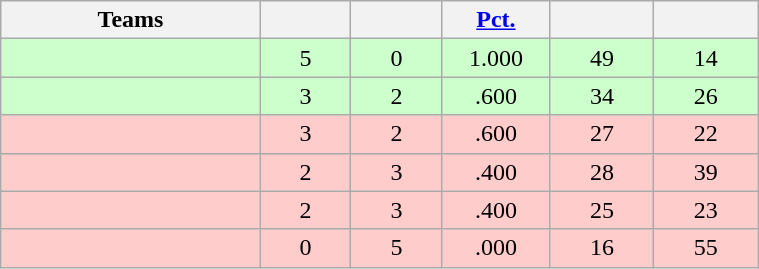<table class="wikitable" width="40%" style="text-align:center;">
<tr>
<th width="20%">Teams</th>
<th width="7%"></th>
<th width="7%"></th>
<th width="8%"><a href='#'>Pct.</a></th>
<th width="8%"></th>
<th width="8%"></th>
</tr>
<tr bgcolor="ccffcc">
<td align=left></td>
<td>5</td>
<td>0</td>
<td>1.000</td>
<td>49</td>
<td>14</td>
</tr>
<tr bgcolor="ccffcc">
<td align=left></td>
<td>3</td>
<td>2</td>
<td>.600</td>
<td>34</td>
<td>26</td>
</tr>
<tr bgcolor="ffcccc">
<td align=left></td>
<td>3</td>
<td>2</td>
<td>.600</td>
<td>27</td>
<td>22</td>
</tr>
<tr bgcolor="ffcccc">
<td align=left></td>
<td>2</td>
<td>3</td>
<td>.400</td>
<td>28</td>
<td>39</td>
</tr>
<tr bgcolor="ffcccc">
<td align=left></td>
<td>2</td>
<td>3</td>
<td>.400</td>
<td>25</td>
<td>23</td>
</tr>
<tr bgcolor="ffcccc">
<td align=left></td>
<td>0</td>
<td>5</td>
<td>.000</td>
<td>16</td>
<td>55</td>
</tr>
</table>
